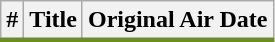<table class="wikitable plainrowheaders" style="background: White;">
<tr style="border-bottom: 3px solid #6B8E23;">
<th>#</th>
<th>Title</th>
<th>Original Air Date<br>














</th>
</tr>
</table>
